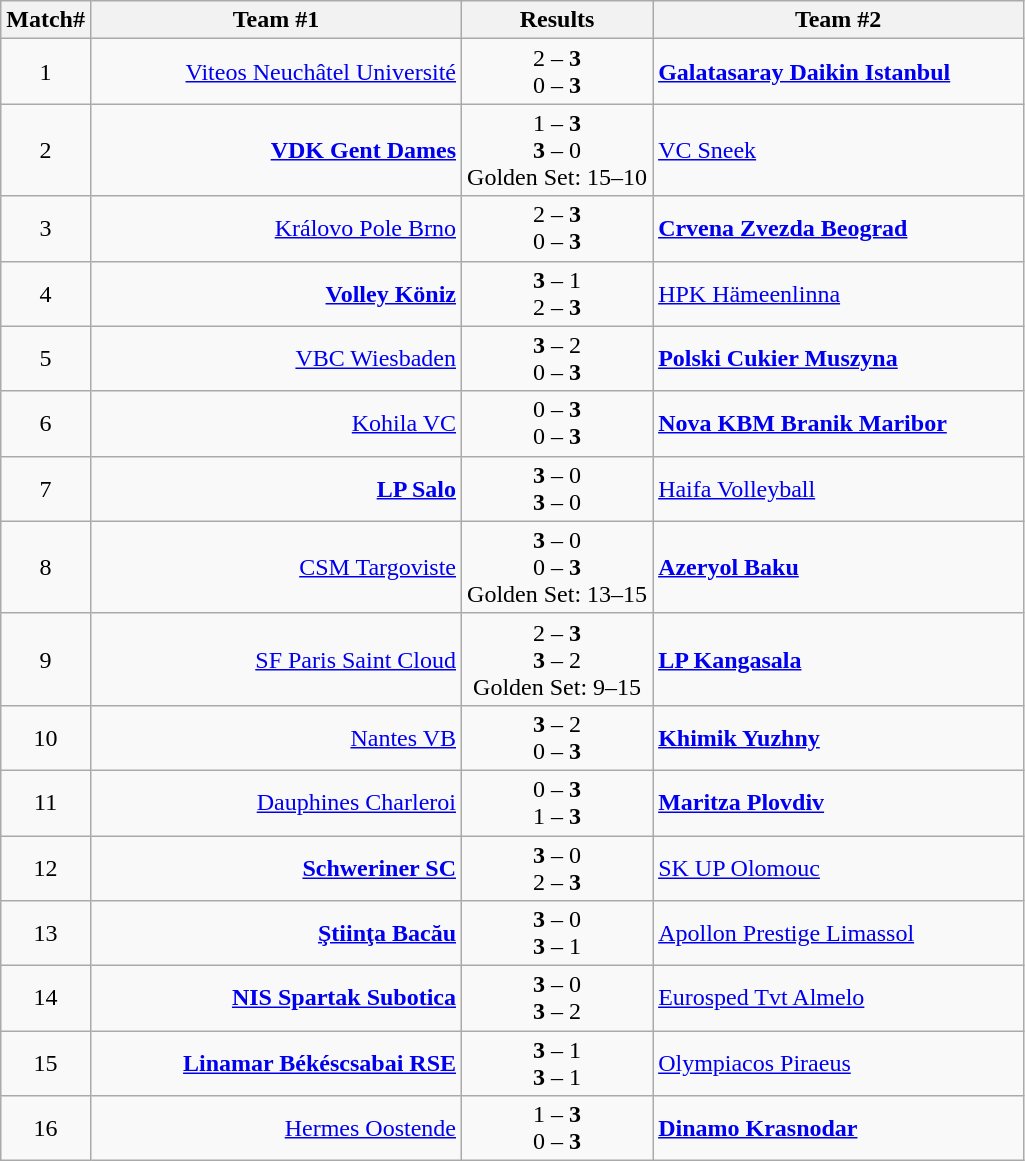<table class="wikitable" style="border-collapse: collapse;">
<tr>
<th>Match#</th>
<th align="right" width="240">Team #1</th>
<th>  Results  </th>
<th align="left" width="240">Team #2</th>
</tr>
<tr>
<td align="center">1</td>
<td align="right"><a href='#'>Viteos Neuchâtel Université</a> </td>
<td align="center">2 – <strong>3</strong> <br> 0 – <strong>3</strong></td>
<td><strong> <a href='#'>Galatasaray Daikin Istanbul</a></strong></td>
</tr>
<tr>
<td align="center">2</td>
<td align="right"><strong><a href='#'>VDK Gent Dames</a></strong> </td>
<td align="center">1 – <strong>3</strong> <br> <strong>3</strong> – 0 <br> Golden Set: 15–10</td>
<td> <a href='#'>VC Sneek</a></td>
</tr>
<tr>
<td align="center">3</td>
<td align="right"><a href='#'>Královo Pole Brno</a> </td>
<td align="center">2 – <strong>3</strong> <br> 0 – <strong>3</strong></td>
<td><strong> <a href='#'>Crvena Zvezda Beograd</a></strong></td>
</tr>
<tr>
<td align="center">4</td>
<td align="right"><strong><a href='#'>Volley Köniz</a></strong> </td>
<td align="center"><strong>3</strong> – 1 <br> 2 – <strong>3</strong></td>
<td> <a href='#'>HPK Hämeenlinna</a></td>
</tr>
<tr>
<td align="center">5</td>
<td align="right"><a href='#'>VBC Wiesbaden</a> </td>
<td align="center"><strong>3</strong> – 2 <br> 0 – <strong>3</strong></td>
<td> <strong><a href='#'>Polski Cukier Muszyna</a></strong></td>
</tr>
<tr>
<td align="center">6</td>
<td align="right"><a href='#'>Kohila VC</a> </td>
<td align="center">0 – <strong>3</strong> <br> 0 – <strong>3</strong></td>
<td> <strong><a href='#'>Nova KBM Branik Maribor</a></strong></td>
</tr>
<tr>
<td align="center">7</td>
<td align="right"><strong><a href='#'>LP Salo</a></strong> </td>
<td align="center"><strong>3</strong> – 0 <br> <strong>3</strong> – 0</td>
<td> <a href='#'>Haifa Volleyball</a></td>
</tr>
<tr>
<td align="center">8</td>
<td align="right"><a href='#'>CSM Targoviste</a> </td>
<td align="center"><strong>3</strong> – 0 <br> 0 – <strong>3</strong> <br> Golden Set: 13–15</td>
<td><strong> <a href='#'>Azeryol Baku</a></strong></td>
</tr>
<tr>
<td align="center">9</td>
<td align="right"><a href='#'>SF Paris Saint Cloud</a> </td>
<td align="center">2 – <strong>3</strong> <br> <strong>3</strong> – 2 <br> Golden Set: 9–15</td>
<td> <strong><a href='#'>LP Kangasala</a></strong></td>
</tr>
<tr>
<td align="center">10</td>
<td align="right"><a href='#'>Nantes VB</a> </td>
<td align="center"><strong>3</strong> – 2 <br> 0 – <strong>3</strong></td>
<td><strong> <a href='#'>Khimik Yuzhny</a></strong></td>
</tr>
<tr>
<td align="center">11</td>
<td align="right"><a href='#'>Dauphines Charleroi</a> </td>
<td align="center">0 – <strong>3</strong> <br> 1 – <strong>3</strong></td>
<td> <strong><a href='#'>Maritza Plovdiv</a></strong></td>
</tr>
<tr>
<td align="center">12</td>
<td align="right"><strong><a href='#'>Schweriner SC</a> </strong></td>
<td align="center"><strong>3</strong> – 0 <br> 2 – <strong>3</strong></td>
<td> <a href='#'>SK UP Olomouc</a></td>
</tr>
<tr>
<td align="center">13</td>
<td align="right"><strong><a href='#'>Ştiinţa Bacău</a></strong> </td>
<td align="center"><strong>3</strong> – 0 <br> <strong>3</strong> – 1</td>
<td> <a href='#'>Apollon Prestige Limassol</a></td>
</tr>
<tr>
<td align="center">14</td>
<td align="right"><strong><a href='#'>NIS Spartak Subotica</a></strong> </td>
<td align="center"><strong>3</strong> – 0 <br> <strong>3</strong> – 2</td>
<td> <a href='#'>Eurosped Tvt Almelo</a></td>
</tr>
<tr>
<td align="center">15</td>
<td align="right"><strong><a href='#'>Linamar Békéscsabai RSE</a></strong> </td>
<td align="center"><strong>3</strong> – 1 <br> <strong>3</strong> – 1</td>
<td> <a href='#'>Olympiacos Piraeus</a></td>
</tr>
<tr>
<td align="center">16</td>
<td align="right"><a href='#'>Hermes Oostende</a> </td>
<td align="center">1 – <strong>3</strong> <br> 0 – <strong>3</strong></td>
<td><strong> <a href='#'>Dinamo Krasnodar</a></strong></td>
</tr>
</table>
